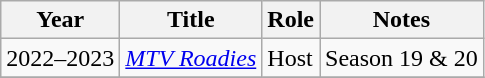<table class="wikitable sortable">
<tr>
<th>Year</th>
<th>Title</th>
<th>Role</th>
<th>Notes</th>
</tr>
<tr>
<td>2022–2023</td>
<td><em><a href='#'>MTV Roadies</a></em></td>
<td>Host</td>
<td>Season 19 & 20</td>
</tr>
<tr>
</tr>
</table>
